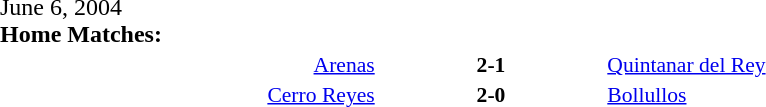<table width=100% cellspacing=1>
<tr>
<th width=20%></th>
<th width=12%></th>
<th width=20%></th>
<th></th>
</tr>
<tr>
<td>June 6, 2004<br><strong>Home Matches:</strong></td>
</tr>
<tr style=font-size:90%>
<td align=right><a href='#'>Arenas</a></td>
<td align=center><strong>2-1</strong></td>
<td><a href='#'>Quintanar del Rey</a></td>
</tr>
<tr style=font-size:90%>
<td align=right><a href='#'>Cerro Reyes</a></td>
<td align=center><strong>2-0</strong></td>
<td><a href='#'>Bollullos</a></td>
</tr>
</table>
